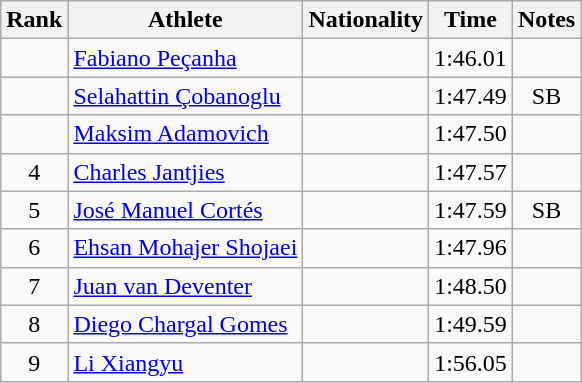<table class="wikitable sortable" style="text-align:center">
<tr>
<th>Rank</th>
<th>Athlete</th>
<th>Nationality</th>
<th>Time</th>
<th>Notes</th>
</tr>
<tr>
<td></td>
<td align="left"><a href='#'>Fabiano Peçanha</a></td>
<td align=left></td>
<td>1:46.01</td>
<td></td>
</tr>
<tr>
<td></td>
<td align="left"><a href='#'>Selahattin Çobanoglu</a></td>
<td align=left></td>
<td>1:47.49</td>
<td>SB</td>
</tr>
<tr>
<td></td>
<td align="left"><a href='#'>Maksim Adamovich</a></td>
<td align=left></td>
<td>1:47.50</td>
<td></td>
</tr>
<tr>
<td>4</td>
<td align="left"><a href='#'>Charles Jantjies</a></td>
<td align=left></td>
<td>1:47.57</td>
<td></td>
</tr>
<tr>
<td>5</td>
<td align="left"><a href='#'>José Manuel Cortés</a></td>
<td align=left></td>
<td>1:47.59</td>
<td>SB</td>
</tr>
<tr>
<td>6</td>
<td align="left"><a href='#'>Ehsan Mohajer Shojaei</a></td>
<td align=left></td>
<td>1:47.96</td>
<td></td>
</tr>
<tr>
<td>7</td>
<td align="left"><a href='#'>Juan van Deventer</a></td>
<td align=left></td>
<td>1:48.50</td>
<td></td>
</tr>
<tr>
<td>8</td>
<td align="left"><a href='#'>Diego Chargal Gomes</a></td>
<td align=left></td>
<td>1:49.59</td>
<td></td>
</tr>
<tr>
<td>9</td>
<td align="left"><a href='#'>Li Xiangyu</a></td>
<td align=left></td>
<td>1:56.05</td>
<td></td>
</tr>
</table>
